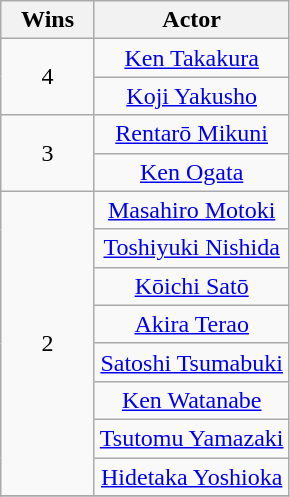<table class="wikitable" style="text-align:center;">
<tr>
<th scope="col" width="55" align="center">Wins</th>
<th scope="col" align="center">Actor</th>
</tr>
<tr>
<td rowspan=2>4</td>
<td><a href='#'>Ken Takakura</a></td>
</tr>
<tr>
<td><a href='#'>Koji Yakusho</a></td>
</tr>
<tr>
<td rowspan=2>3</td>
<td><a href='#'>Rentarō Mikuni</a></td>
</tr>
<tr>
<td><a href='#'>Ken Ogata</a></td>
</tr>
<tr>
<td rowspan="8">2</td>
<td><a href='#'>Masahiro Motoki</a></td>
</tr>
<tr>
<td><a href='#'>Toshiyuki Nishida</a></td>
</tr>
<tr>
<td><a href='#'>Kōichi Satō</a></td>
</tr>
<tr>
<td><a href='#'>Akira Terao</a></td>
</tr>
<tr>
<td><a href='#'>Satoshi Tsumabuki</a></td>
</tr>
<tr>
<td><a href='#'>Ken Watanabe</a></td>
</tr>
<tr>
<td><a href='#'>Tsutomu Yamazaki</a></td>
</tr>
<tr>
<td><a href='#'>Hidetaka Yoshioka</a></td>
</tr>
<tr>
</tr>
</table>
